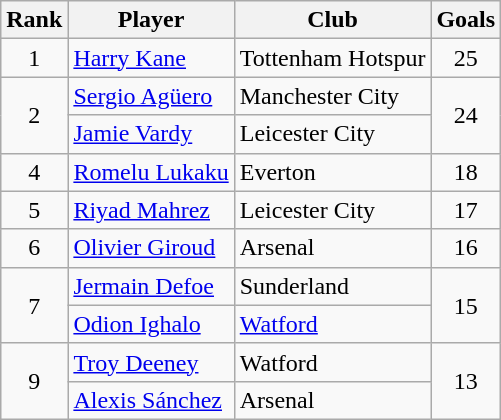<table class="wikitable" style="text-align:center">
<tr>
<th>Rank</th>
<th>Player</th>
<th>Club</th>
<th>Goals</th>
</tr>
<tr>
<td>1</td>
<td align="left"> <a href='#'>Harry Kane</a></td>
<td align="left">Tottenham Hotspur</td>
<td>25</td>
</tr>
<tr>
<td rowspan="2">2</td>
<td align="left"> <a href='#'>Sergio Agüero</a></td>
<td align="left">Manchester City</td>
<td rowspan="2">24</td>
</tr>
<tr>
<td align="left"> <a href='#'>Jamie Vardy</a></td>
<td align="left">Leicester City</td>
</tr>
<tr>
<td>4</td>
<td align="left"> <a href='#'>Romelu Lukaku</a></td>
<td align="left">Everton</td>
<td>18</td>
</tr>
<tr>
<td>5</td>
<td align="left"> <a href='#'>Riyad Mahrez</a></td>
<td align="left">Leicester City</td>
<td>17</td>
</tr>
<tr>
<td>6</td>
<td align="left"> <a href='#'>Olivier Giroud</a></td>
<td align="left">Arsenal</td>
<td>16</td>
</tr>
<tr>
<td rowspan="2">7</td>
<td align="left"> <a href='#'>Jermain Defoe</a></td>
<td align="left">Sunderland</td>
<td rowspan="2">15</td>
</tr>
<tr>
<td align="left"> <a href='#'>Odion Ighalo</a></td>
<td align="left"><a href='#'>Watford</a></td>
</tr>
<tr>
<td rowspan="2">9</td>
<td align="left"> <a href='#'>Troy Deeney</a></td>
<td align="left">Watford</td>
<td rowspan="2">13</td>
</tr>
<tr>
<td align="left"> <a href='#'>Alexis Sánchez</a></td>
<td align="left">Arsenal</td>
</tr>
</table>
